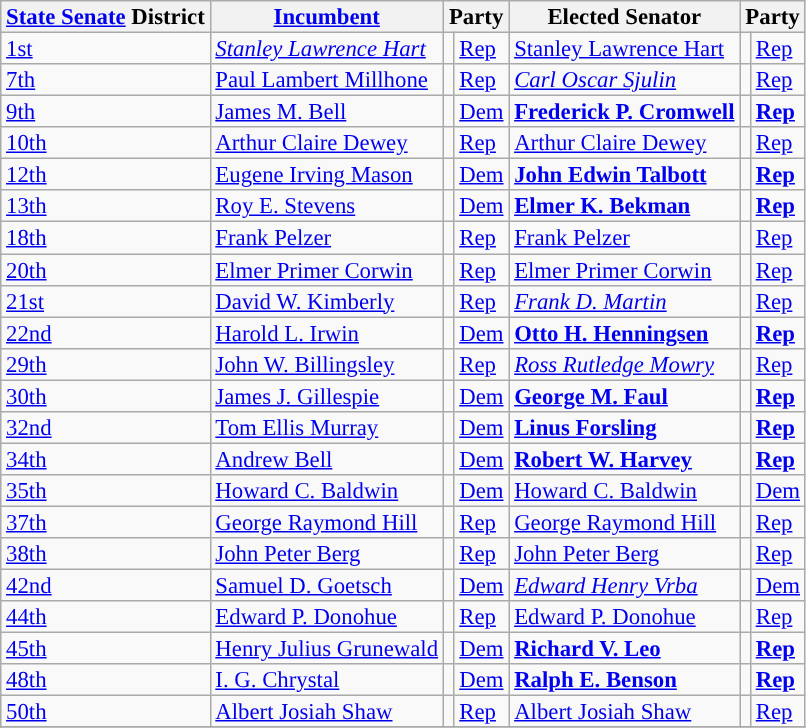<table class="sortable wikitable" style="font-size:95%;line-height:14px;">
<tr>
<th class="unsortable"><a href='#'>State Senate</a> District</th>
<th class="unsortable"><a href='#'>Incumbent</a></th>
<th colspan="2">Party</th>
<th class="unsortable">Elected Senator</th>
<th colspan="2">Party</th>
</tr>
<tr>
<td><a href='#'>1st</a></td>
<td><em><a href='#'>Stanley Lawrence Hart</a></em></td>
<td style="background:"></td>
<td><a href='#'>Rep</a></td>
<td><a href='#'>Stanley Lawrence Hart</a></td>
<td style="background:"></td>
<td><a href='#'>Rep</a></td>
</tr>
<tr>
<td><a href='#'>7th</a></td>
<td><a href='#'>Paul Lambert Millhone</a></td>
<td style="background:"></td>
<td><a href='#'>Rep</a></td>
<td><em><a href='#'>Carl Oscar Sjulin</a></em></td>
<td style="background:"></td>
<td><a href='#'>Rep</a></td>
</tr>
<tr>
<td><a href='#'>9th</a></td>
<td><a href='#'>James M. Bell</a></td>
<td style="background:"></td>
<td><a href='#'>Dem</a></td>
<td><strong><a href='#'>Frederick P. Cromwell</a></strong></td>
<td style="background:"></td>
<td><strong><a href='#'>Rep</a></strong></td>
</tr>
<tr>
<td><a href='#'>10th</a></td>
<td><a href='#'>Arthur Claire Dewey</a></td>
<td style="background:"></td>
<td><a href='#'>Rep</a></td>
<td><a href='#'>Arthur Claire Dewey</a></td>
<td style="background:"></td>
<td><a href='#'>Rep</a></td>
</tr>
<tr>
<td><a href='#'>12th</a></td>
<td><a href='#'>Eugene Irving Mason</a></td>
<td style="background:"></td>
<td><a href='#'>Dem</a></td>
<td><strong><a href='#'>John Edwin Talbott</a></strong></td>
<td style="background:"></td>
<td><strong><a href='#'>Rep</a></strong></td>
</tr>
<tr>
<td><a href='#'>13th</a></td>
<td><a href='#'>Roy E. Stevens</a></td>
<td style="background:"></td>
<td><a href='#'>Dem</a></td>
<td><strong><a href='#'>Elmer K. Bekman</a></strong></td>
<td style="background:"></td>
<td><strong><a href='#'>Rep</a></strong></td>
</tr>
<tr>
<td><a href='#'>18th</a></td>
<td><a href='#'>Frank Pelzer</a></td>
<td style="background:"></td>
<td><a href='#'>Rep</a></td>
<td><a href='#'>Frank Pelzer</a></td>
<td style="background:"></td>
<td><a href='#'>Rep</a></td>
</tr>
<tr>
<td><a href='#'>20th</a></td>
<td><a href='#'>Elmer Primer Corwin</a></td>
<td style="background:"></td>
<td><a href='#'>Rep</a></td>
<td><a href='#'>Elmer Primer Corwin</a></td>
<td style="background:"></td>
<td><a href='#'>Rep</a></td>
</tr>
<tr>
<td><a href='#'>21st</a></td>
<td><a href='#'>David W. Kimberly</a></td>
<td style="background:"></td>
<td><a href='#'>Rep</a></td>
<td><em><a href='#'>Frank D. Martin</a></em></td>
<td style="background:"></td>
<td><a href='#'>Rep</a></td>
</tr>
<tr>
<td><a href='#'>22nd</a></td>
<td><a href='#'>Harold L. Irwin</a></td>
<td style="background:"></td>
<td><a href='#'>Dem</a></td>
<td><strong><a href='#'>Otto H. Henningsen</a></strong></td>
<td style="background:"></td>
<td><strong><a href='#'>Rep</a></strong></td>
</tr>
<tr>
<td><a href='#'>29th</a></td>
<td><a href='#'>John W. Billingsley</a></td>
<td style="background:"></td>
<td><a href='#'>Rep</a></td>
<td><em><a href='#'>Ross Rutledge Mowry</a></em></td>
<td style="background:"></td>
<td><a href='#'>Rep</a></td>
</tr>
<tr>
<td><a href='#'>30th</a></td>
<td><a href='#'>James J. Gillespie</a></td>
<td style="background:"></td>
<td><a href='#'>Dem</a></td>
<td><strong><a href='#'>George M. Faul</a></strong></td>
<td style="background:"></td>
<td><strong><a href='#'>Rep</a></strong></td>
</tr>
<tr>
<td><a href='#'>32nd</a></td>
<td><a href='#'>Tom Ellis Murray</a></td>
<td style="background:"></td>
<td><a href='#'>Dem</a></td>
<td><strong><a href='#'>Linus Forsling</a></strong></td>
<td style="background:"></td>
<td><strong><a href='#'>Rep</a></strong></td>
</tr>
<tr>
<td><a href='#'>34th</a></td>
<td><a href='#'>Andrew Bell</a></td>
<td style="background:"></td>
<td><a href='#'>Dem</a></td>
<td><strong><a href='#'>Robert W. Harvey</a></strong></td>
<td style="background:"></td>
<td><strong><a href='#'>Rep</a></strong></td>
</tr>
<tr>
<td><a href='#'>35th</a></td>
<td><a href='#'>Howard C. Baldwin</a></td>
<td style="background:"></td>
<td><a href='#'>Dem</a></td>
<td><a href='#'>Howard C. Baldwin</a></td>
<td style="background:"></td>
<td><a href='#'>Dem</a></td>
</tr>
<tr>
<td><a href='#'>37th</a></td>
<td><a href='#'>George Raymond Hill</a></td>
<td style="background:"></td>
<td><a href='#'>Rep</a></td>
<td><a href='#'>George Raymond Hill</a></td>
<td style="background:"></td>
<td><a href='#'>Rep</a></td>
</tr>
<tr>
<td><a href='#'>38th</a></td>
<td><a href='#'>John Peter Berg</a></td>
<td style="background:"></td>
<td><a href='#'>Rep</a></td>
<td><a href='#'>John Peter Berg</a></td>
<td style="background:"></td>
<td><a href='#'>Rep</a></td>
</tr>
<tr>
<td><a href='#'>42nd</a></td>
<td><a href='#'>Samuel D. Goetsch</a></td>
<td style="background:"></td>
<td><a href='#'>Dem</a></td>
<td><em><a href='#'>Edward Henry Vrba</a></em></td>
<td style="background:"></td>
<td><a href='#'>Dem</a></td>
</tr>
<tr>
<td><a href='#'>44th</a></td>
<td><a href='#'>Edward P. Donohue</a></td>
<td style="background:"></td>
<td><a href='#'>Rep</a></td>
<td><a href='#'>Edward P. Donohue</a></td>
<td style="background:"></td>
<td><a href='#'>Rep</a></td>
</tr>
<tr>
<td><a href='#'>45th</a></td>
<td><a href='#'>Henry Julius Grunewald</a></td>
<td style="background:"></td>
<td><a href='#'>Dem</a></td>
<td><strong><a href='#'>Richard V. Leo</a></strong></td>
<td style="background:"></td>
<td><strong><a href='#'>Rep</a></strong></td>
</tr>
<tr>
<td><a href='#'>48th</a></td>
<td><a href='#'>I. G. Chrystal</a></td>
<td style="background:"></td>
<td><a href='#'>Dem</a></td>
<td><strong><a href='#'>Ralph E. Benson</a></strong></td>
<td style="background:"></td>
<td><strong><a href='#'>Rep</a></strong></td>
</tr>
<tr>
<td><a href='#'>50th</a></td>
<td><a href='#'>Albert Josiah Shaw</a></td>
<td style="background:"></td>
<td><a href='#'>Rep</a></td>
<td><a href='#'>Albert Josiah Shaw</a></td>
<td style="background:"></td>
<td><a href='#'>Rep</a></td>
</tr>
<tr>
</tr>
</table>
